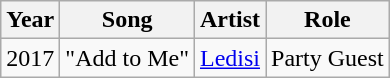<table class="wikitable plainrowheaders sortable" style="margin-right: 0;">
<tr>
<th>Year</th>
<th>Song</th>
<th>Artist</th>
<th>Role</th>
</tr>
<tr>
<td>2017</td>
<td>"Add to Me"</td>
<td><a href='#'>Ledisi</a></td>
<td>Party Guest</td>
</tr>
</table>
